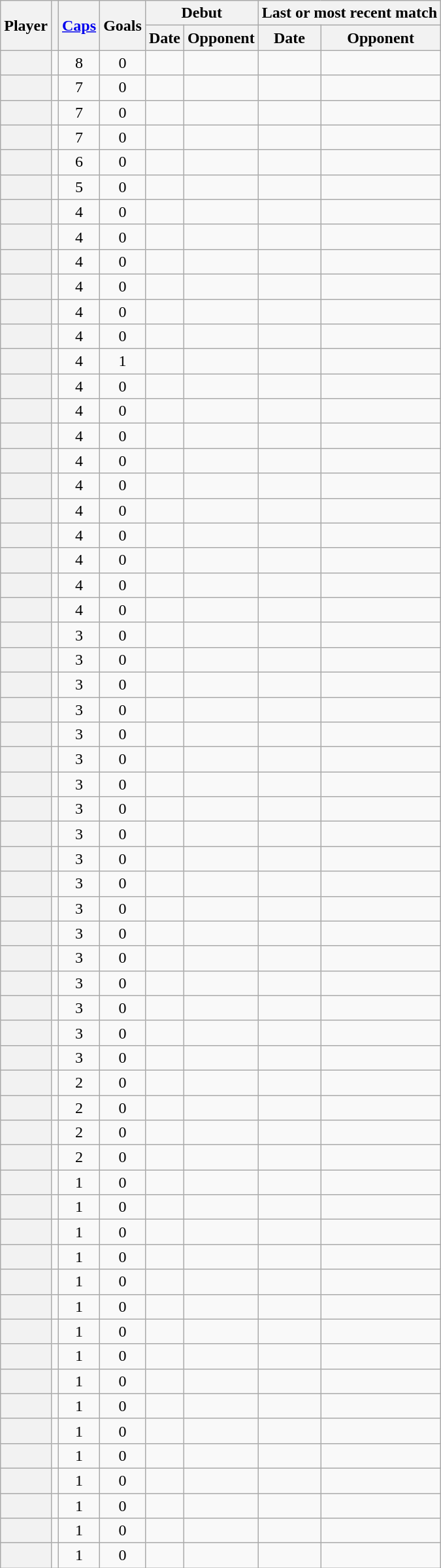<table class="wikitable plainrowheaders sortable" style=text-align:center>
<tr>
<th scope=col rowspan=2>Player</th>
<th scope=col rowspan=2></th>
<th scope=col rowspan=2><a href='#'>Caps</a></th>
<th scope=col rowspan=2>Goals</th>
<th scope=col colspan=2>Debut</th>
<th scope=col colspan=2>Last or most recent match</th>
</tr>
<tr class=unsortable>
<th scope=col>Date</th>
<th scope=col>Opponent</th>
<th scope=col>Date</th>
<th scope=col>Opponent</th>
</tr>
<tr>
<th scope=row></th>
<td></td>
<td>8</td>
<td>0</td>
<td align=left></td>
<td align=left></td>
<td align=left></td>
<td align=left></td>
</tr>
<tr>
<th scope=row></th>
<td></td>
<td>7</td>
<td>0</td>
<td align=left></td>
<td align=left></td>
<td align=left></td>
<td align=left></td>
</tr>
<tr>
<th scope=row></th>
<td></td>
<td>7</td>
<td>0</td>
<td align=left></td>
<td align=left></td>
<td align=left></td>
<td align=left></td>
</tr>
<tr>
<th scope=row></th>
<td></td>
<td>7</td>
<td>0</td>
<td align=left></td>
<td align=left></td>
<td align=left></td>
<td align=left></td>
</tr>
<tr>
<th scope=row></th>
<td></td>
<td>6</td>
<td>0</td>
<td align=left></td>
<td align=left></td>
<td align=left></td>
<td align=left></td>
</tr>
<tr>
<th scope=row></th>
<td></td>
<td>5</td>
<td>0</td>
<td align=left></td>
<td align=left></td>
<td align=left></td>
<td align=left></td>
</tr>
<tr>
<th scope=row></th>
<td></td>
<td>4</td>
<td>0</td>
<td align=left></td>
<td align=left></td>
<td align=left></td>
<td align=left></td>
</tr>
<tr>
<th scope=row></th>
<td></td>
<td>4</td>
<td>0</td>
<td align=left></td>
<td align=left></td>
<td align=left></td>
<td align=left></td>
</tr>
<tr>
<th scope=row></th>
<td></td>
<td>4</td>
<td>0</td>
<td align=left></td>
<td align=left></td>
<td align=left></td>
<td align=left></td>
</tr>
<tr>
<th scope=row></th>
<td></td>
<td>4</td>
<td>0</td>
<td align=left></td>
<td align=left></td>
<td align=left></td>
<td align=left></td>
</tr>
<tr>
<th scope=row></th>
<td></td>
<td>4</td>
<td>0</td>
<td align=left></td>
<td align=left></td>
<td align=left></td>
<td align=left></td>
</tr>
<tr>
<th scope=row></th>
<td></td>
<td>4</td>
<td>0</td>
<td align=left></td>
<td align=left></td>
<td align=left></td>
<td align=left></td>
</tr>
<tr>
<th scope=row></th>
<td></td>
<td>4</td>
<td>1</td>
<td align=left></td>
<td align=left></td>
<td align=left></td>
<td align=left></td>
</tr>
<tr>
<th scope=row></th>
<td></td>
<td>4</td>
<td>0</td>
<td align=left></td>
<td align=left></td>
<td align=left></td>
<td align=left></td>
</tr>
<tr>
<th scope=row></th>
<td></td>
<td>4</td>
<td>0</td>
<td align=left></td>
<td align=left></td>
<td align=left></td>
<td align=left></td>
</tr>
<tr>
<th scope=row></th>
<td></td>
<td>4</td>
<td>0</td>
<td align=left></td>
<td align=left></td>
<td align=left></td>
<td align=left></td>
</tr>
<tr>
<th scope=row></th>
<td></td>
<td>4</td>
<td>0</td>
<td align=left></td>
<td align=left></td>
<td align=left></td>
<td align=left></td>
</tr>
<tr>
<th scope=row></th>
<td></td>
<td>4</td>
<td>0</td>
<td align=left></td>
<td align=left></td>
<td align=left></td>
<td align=left></td>
</tr>
<tr>
<th scope=row></th>
<td></td>
<td>4</td>
<td>0</td>
<td align=left></td>
<td align=left></td>
<td align=left></td>
<td align=left></td>
</tr>
<tr>
<th scope=row></th>
<td></td>
<td>4</td>
<td>0</td>
<td align=left></td>
<td align=left></td>
<td align=left></td>
<td align=left></td>
</tr>
<tr>
<th scope=row></th>
<td></td>
<td>4</td>
<td>0</td>
<td align=left></td>
<td align=left></td>
<td align=left></td>
<td align=left></td>
</tr>
<tr>
<th scope=row></th>
<td></td>
<td>4</td>
<td>0</td>
<td align=left></td>
<td align=left></td>
<td align=left></td>
<td align=left></td>
</tr>
<tr>
<th scope=row></th>
<td></td>
<td>4</td>
<td>0</td>
<td align=left></td>
<td align=left></td>
<td align=left></td>
<td align=left></td>
</tr>
<tr>
<th scope=row></th>
<td></td>
<td>3</td>
<td>0</td>
<td align=left></td>
<td align=left></td>
<td align=left></td>
<td align=left></td>
</tr>
<tr>
<th scope=row></th>
<td></td>
<td>3</td>
<td>0</td>
<td align=left></td>
<td align=left></td>
<td align=left></td>
<td align=left></td>
</tr>
<tr>
<th scope=row></th>
<td></td>
<td>3</td>
<td>0</td>
<td align=left></td>
<td align=left></td>
<td align=left></td>
<td align=left></td>
</tr>
<tr>
<th scope=row></th>
<td></td>
<td>3</td>
<td>0</td>
<td align=left></td>
<td align=left></td>
<td align=left></td>
<td align=left></td>
</tr>
<tr>
<th scope=row></th>
<td></td>
<td>3</td>
<td>0</td>
<td align=left></td>
<td align=left></td>
<td align=left></td>
<td align=left></td>
</tr>
<tr>
<th scope=row></th>
<td></td>
<td>3</td>
<td>0</td>
<td align=left></td>
<td align=left></td>
<td align=left></td>
<td align=left></td>
</tr>
<tr>
<th scope=row></th>
<td></td>
<td>3</td>
<td>0</td>
<td align=left></td>
<td align=left></td>
<td align=left></td>
<td align=left></td>
</tr>
<tr>
<th scope=row></th>
<td></td>
<td>3</td>
<td>0</td>
<td align=left></td>
<td align=left></td>
<td align=left></td>
<td align=left></td>
</tr>
<tr>
<th scope=row></th>
<td></td>
<td>3</td>
<td>0</td>
<td align=left></td>
<td align=left></td>
<td align=left></td>
<td align=left></td>
</tr>
<tr>
<th scope=row></th>
<td></td>
<td>3</td>
<td>0</td>
<td align=left></td>
<td align=left></td>
<td align=left></td>
<td align=left></td>
</tr>
<tr>
<th scope=row></th>
<td></td>
<td>3</td>
<td>0</td>
<td align=left></td>
<td align=left></td>
<td align=left></td>
<td align=left></td>
</tr>
<tr>
<th scope=row></th>
<td></td>
<td>3</td>
<td>0</td>
<td align=left></td>
<td align=left></td>
<td align=left></td>
<td align=left></td>
</tr>
<tr>
<th scope=row></th>
<td></td>
<td>3</td>
<td>0</td>
<td align=left></td>
<td align=left></td>
<td align=left></td>
<td align=left></td>
</tr>
<tr>
<th scope=row></th>
<td></td>
<td>3</td>
<td>0</td>
<td align=left></td>
<td align=left></td>
<td align=left></td>
<td align=left></td>
</tr>
<tr>
<th scope=row></th>
<td></td>
<td>3</td>
<td>0</td>
<td align=left></td>
<td align=left></td>
<td align=left></td>
<td align=left></td>
</tr>
<tr>
<th scope=row></th>
<td></td>
<td>3</td>
<td>0</td>
<td align=left></td>
<td align=left></td>
<td align=left></td>
<td align=left></td>
</tr>
<tr>
<th scope=row></th>
<td></td>
<td>3</td>
<td>0</td>
<td align=left></td>
<td align=left></td>
<td align=left></td>
<td align=left></td>
</tr>
<tr>
<th scope=row></th>
<td></td>
<td>3</td>
<td>0</td>
<td align=left></td>
<td align=left></td>
<td align=left></td>
<td align=left></td>
</tr>
<tr>
<th scope=row></th>
<td></td>
<td>2</td>
<td>0</td>
<td align=left></td>
<td align=left></td>
<td align=left></td>
<td align=left></td>
</tr>
<tr>
<th scope=row></th>
<td></td>
<td>2</td>
<td>0</td>
<td align=left></td>
<td align=left></td>
<td align=left></td>
<td align=left></td>
</tr>
<tr>
<th scope=row></th>
<td></td>
<td>2</td>
<td>0</td>
<td align=left></td>
<td align=left></td>
<td align=left></td>
<td align=left></td>
</tr>
<tr>
<th scope=row></th>
<td></td>
<td>2</td>
<td>0</td>
<td align=left></td>
<td align=left></td>
<td align=left></td>
<td align=left></td>
</tr>
<tr>
<th scope=row></th>
<td></td>
<td>1</td>
<td>0</td>
<td align=left></td>
<td align=left></td>
<td align=left></td>
<td align=left></td>
</tr>
<tr>
<th scope=row></th>
<td></td>
<td>1</td>
<td>0</td>
<td align=left></td>
<td align=left></td>
<td align=left></td>
<td align=left></td>
</tr>
<tr>
<th scope=row></th>
<td></td>
<td>1</td>
<td>0</td>
<td align=left></td>
<td align=left></td>
<td align=left></td>
<td align=left></td>
</tr>
<tr>
<th scope=row></th>
<td></td>
<td>1</td>
<td>0</td>
<td align=left></td>
<td align=left></td>
<td align=left></td>
<td align=left></td>
</tr>
<tr>
<th scope=row></th>
<td></td>
<td>1</td>
<td>0</td>
<td align=left></td>
<td align=left></td>
<td align=left></td>
<td align=left></td>
</tr>
<tr>
<th scope=row></th>
<td></td>
<td>1</td>
<td>0</td>
<td align=left></td>
<td align=left></td>
<td align=left></td>
<td align=left></td>
</tr>
<tr>
<th scope=row></th>
<td></td>
<td>1</td>
<td>0</td>
<td align=left></td>
<td align=left></td>
<td align=left></td>
<td align=left></td>
</tr>
<tr>
<th scope=row></th>
<td></td>
<td>1</td>
<td>0</td>
<td align=left></td>
<td align=left></td>
<td align=left></td>
<td align=left></td>
</tr>
<tr>
<th scope=row></th>
<td></td>
<td>1</td>
<td>0</td>
<td align=left></td>
<td align=left></td>
<td align=left></td>
<td align=left></td>
</tr>
<tr>
<th scope=row></th>
<td></td>
<td>1</td>
<td>0</td>
<td align=left></td>
<td align=left></td>
<td align=left></td>
<td align=left></td>
</tr>
<tr>
<th scope=row></th>
<td></td>
<td>1</td>
<td>0</td>
<td align=left></td>
<td align=left></td>
<td align=left></td>
<td align=left></td>
</tr>
<tr>
<th scope=row></th>
<td></td>
<td>1</td>
<td>0</td>
<td align=left></td>
<td align=left></td>
<td align=left></td>
<td align=left></td>
</tr>
<tr>
<th scope=row></th>
<td></td>
<td>1</td>
<td>0</td>
<td align=left></td>
<td align=left></td>
<td align=left></td>
<td align=left></td>
</tr>
<tr>
<th scope=row></th>
<td></td>
<td>1</td>
<td>0</td>
<td align=left></td>
<td align=left></td>
<td align=left></td>
<td align=left></td>
</tr>
<tr>
<th scope=row></th>
<td></td>
<td>1</td>
<td>0</td>
<td align=left></td>
<td align=left></td>
<td align=left></td>
<td align=left></td>
</tr>
<tr>
<th scope=row></th>
<td></td>
<td>1</td>
<td>0</td>
<td align=left></td>
<td align=left></td>
<td align=left></td>
<td align=left></td>
</tr>
</table>
